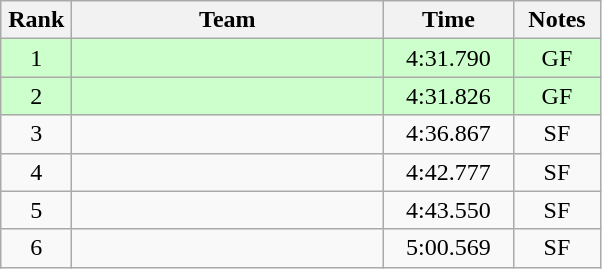<table class=wikitable style="text-align:center">
<tr>
<th width=40>Rank</th>
<th width=200>Team</th>
<th width=80>Time</th>
<th width=50>Notes</th>
</tr>
<tr bgcolor="#ccffcc">
<td>1</td>
<td align=left></td>
<td>4:31.790</td>
<td>GF</td>
</tr>
<tr bgcolor="#ccffcc">
<td>2</td>
<td align=left></td>
<td>4:31.826</td>
<td>GF</td>
</tr>
<tr>
<td>3</td>
<td align=left></td>
<td>4:36.867</td>
<td>SF</td>
</tr>
<tr>
<td>4</td>
<td align=left></td>
<td>4:42.777</td>
<td>SF</td>
</tr>
<tr>
<td>5</td>
<td align=left></td>
<td>4:43.550</td>
<td>SF</td>
</tr>
<tr>
<td>6</td>
<td align=left></td>
<td>5:00.569</td>
<td>SF</td>
</tr>
</table>
